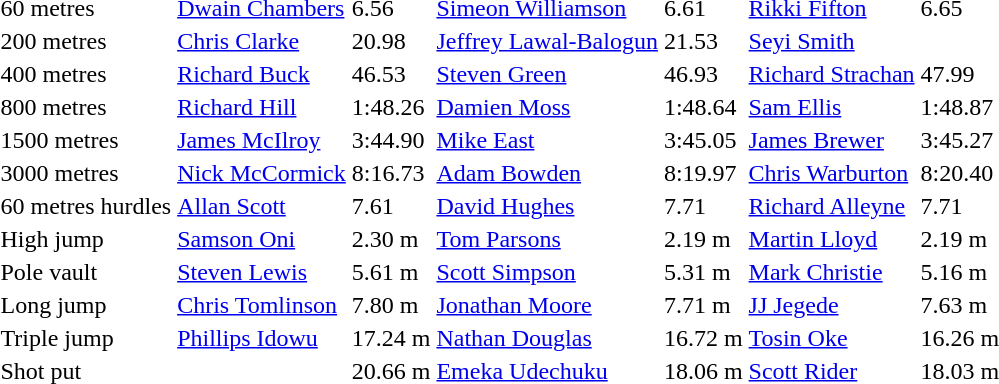<table>
<tr>
<td>60 metres</td>
<td><a href='#'>Dwain Chambers</a></td>
<td>6.56</td>
<td><a href='#'>Simeon Williamson</a></td>
<td>6.61</td>
<td><a href='#'>Rikki Fifton</a></td>
<td>6.65</td>
</tr>
<tr>
<td>200 metres</td>
<td><a href='#'>Chris Clarke</a></td>
<td>20.98</td>
<td><a href='#'>Jeffrey Lawal-Balogun</a></td>
<td>21.53</td>
<td><a href='#'>Seyi Smith</a></td>
<td></td>
</tr>
<tr>
<td>400 metres</td>
<td><a href='#'>Richard Buck</a></td>
<td>46.53</td>
<td><a href='#'>Steven Green</a></td>
<td>46.93</td>
<td><a href='#'>Richard Strachan</a></td>
<td>47.99</td>
</tr>
<tr>
<td>800 metres</td>
<td><a href='#'>Richard Hill</a></td>
<td>1:48.26</td>
<td><a href='#'>Damien Moss</a></td>
<td>1:48.64</td>
<td><a href='#'>Sam Ellis</a></td>
<td>1:48.87</td>
</tr>
<tr>
<td>1500 metres</td>
<td><a href='#'>James McIlroy</a></td>
<td>3:44.90</td>
<td><a href='#'>Mike East</a></td>
<td>3:45.05</td>
<td><a href='#'>James Brewer</a></td>
<td>3:45.27</td>
</tr>
<tr>
<td>3000 metres</td>
<td><a href='#'>Nick McCormick</a></td>
<td>8:16.73</td>
<td><a href='#'>Adam Bowden</a></td>
<td>8:19.97</td>
<td><a href='#'>Chris Warburton</a></td>
<td>8:20.40</td>
</tr>
<tr>
<td>60 metres hurdles</td>
<td><a href='#'>Allan Scott</a></td>
<td>7.61</td>
<td><a href='#'>David Hughes</a></td>
<td>7.71</td>
<td><a href='#'>Richard Alleyne</a></td>
<td>7.71</td>
</tr>
<tr>
<td>High jump</td>
<td><a href='#'>Samson Oni</a></td>
<td>2.30 m</td>
<td><a href='#'>Tom Parsons</a></td>
<td>2.19 m</td>
<td><a href='#'>Martin Lloyd</a></td>
<td>2.19 m</td>
</tr>
<tr>
<td>Pole vault</td>
<td><a href='#'>Steven Lewis</a></td>
<td>5.61 m</td>
<td><a href='#'>Scott Simpson</a></td>
<td>5.31 m</td>
<td><a href='#'>Mark Christie</a></td>
<td>5.16 m</td>
</tr>
<tr>
<td>Long jump</td>
<td><a href='#'>Chris Tomlinson</a></td>
<td>7.80 m</td>
<td><a href='#'>Jonathan Moore</a></td>
<td>7.71 m</td>
<td><a href='#'>JJ Jegede</a></td>
<td>7.63 m</td>
</tr>
<tr>
<td>Triple jump</td>
<td><a href='#'>Phillips Idowu</a></td>
<td>17.24 m</td>
<td><a href='#'>Nathan Douglas</a></td>
<td>16.72 m</td>
<td><a href='#'>Tosin Oke</a></td>
<td>16.26 m</td>
</tr>
<tr>
<td>Shot put</td>
<td></td>
<td>20.66 m</td>
<td><a href='#'>Emeka Udechuku</a></td>
<td>18.06 m</td>
<td><a href='#'>Scott Rider</a></td>
<td>18.03 m</td>
</tr>
</table>
